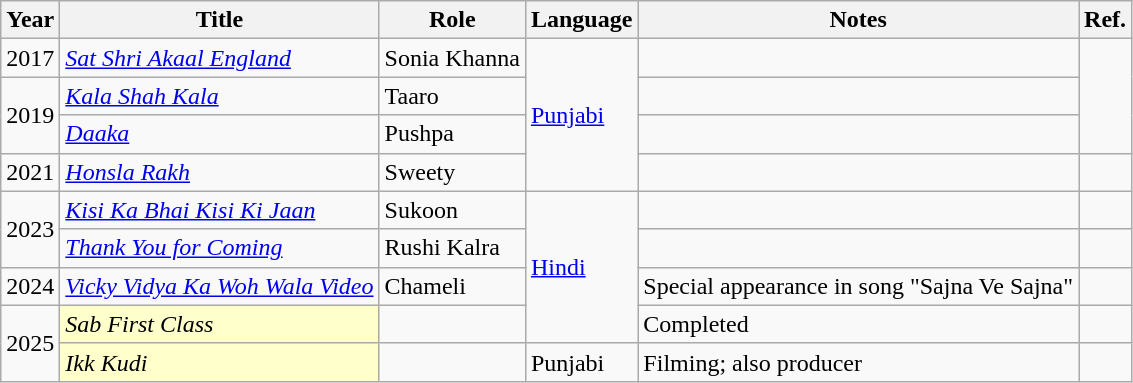<table class="wikitable">
<tr style="text-align:center;">
<th scope="col">Year</th>
<th scope="col">Title</th>
<th scope="col">Role</th>
<th scope="col">Language</th>
<th scope="col">Notes</th>
<th scope="col">Ref.</th>
</tr>
<tr>
<td>2017</td>
<td><em><a href='#'>Sat Shri Akaal England</a></em></td>
<td>Sonia Khanna</td>
<td rowspan="4"><a href='#'>Punjabi</a></td>
<td></td>
<td rowspan="3" style="text-align:center;"></td>
</tr>
<tr>
<td rowspan=2>2019</td>
<td><em><a href='#'>Kala Shah Kala</a></em></td>
<td>Taaro</td>
<td></td>
</tr>
<tr>
<td><em><a href='#'>Daaka</a></em></td>
<td>Pushpa</td>
<td></td>
</tr>
<tr>
<td>2021</td>
<td><em><a href='#'>Honsla Rakh</a></em></td>
<td>Sweety</td>
<td></td>
<td style="text-align:center;"></td>
</tr>
<tr>
<td rowspan=2>2023</td>
<td><em><a href='#'>Kisi Ka Bhai Kisi Ki Jaan</a></em></td>
<td>Sukoon</td>
<td rowspan="4"><a href='#'>Hindi</a></td>
<td></td>
<td style="text-align:center;"></td>
</tr>
<tr>
<td><em><a href='#'>Thank You for Coming</a></em></td>
<td>Rushi Kalra</td>
<td></td>
<td style="text-align:center;"></td>
</tr>
<tr>
<td>2024</td>
<td><em><a href='#'>Vicky Vidya Ka Woh Wala Video</a></em></td>
<td>Chameli</td>
<td>Special appearance in song "Sajna Ve Sajna"</td>
<td style="text-align:center;"></td>
</tr>
<tr>
<td rowspan="2">2025</td>
<td style="background:#FFFFCC;"><em>Sab First Class</em> </td>
<td></td>
<td>Completed</td>
<td style="text-align:center;"></td>
</tr>
<tr>
<td style="background:#FFFFCC;"><em>Ikk Kudi</em> </td>
<td></td>
<td>Punjabi</td>
<td>Filming; also producer</td>
<td style="text-align:center;"></td>
</tr>
</table>
